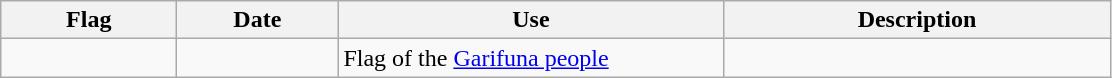<table class="wikitable">
<tr>
<th style="width:110px;">Flag</th>
<th style="width:100px;">Date</th>
<th style="width:250px;">Use</th>
<th style="width:250px;">Description</th>
</tr>
<tr>
<td></td>
<td></td>
<td>Flag of the <a href='#'>Garifuna people</a></td>
<td></td>
</tr>
</table>
